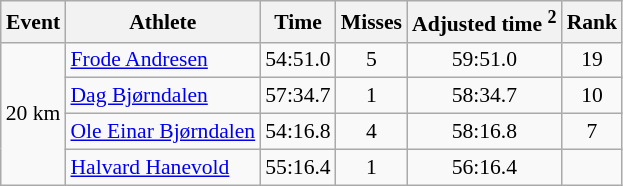<table class="wikitable" style="font-size:90%">
<tr>
<th>Event</th>
<th>Athlete</th>
<th>Time</th>
<th>Misses</th>
<th>Adjusted time <sup>2</sup></th>
<th>Rank</th>
</tr>
<tr>
<td rowspan="4">20 km</td>
<td><a href='#'>Frode Andresen</a></td>
<td align="center">54:51.0</td>
<td align="center">5</td>
<td align="center">59:51.0</td>
<td align="center">19</td>
</tr>
<tr>
<td><a href='#'>Dag Bjørndalen</a></td>
<td align="center">57:34.7</td>
<td align="center">1</td>
<td align="center">58:34.7</td>
<td align="center">10</td>
</tr>
<tr>
<td><a href='#'>Ole Einar Bjørndalen</a></td>
<td align="center">54:16.8</td>
<td align="center">4</td>
<td align="center">58:16.8</td>
<td align="center">7</td>
</tr>
<tr>
<td><a href='#'>Halvard Hanevold</a></td>
<td align="center">55:16.4</td>
<td align="center">1</td>
<td align="center">56:16.4</td>
<td align="center"></td>
</tr>
</table>
